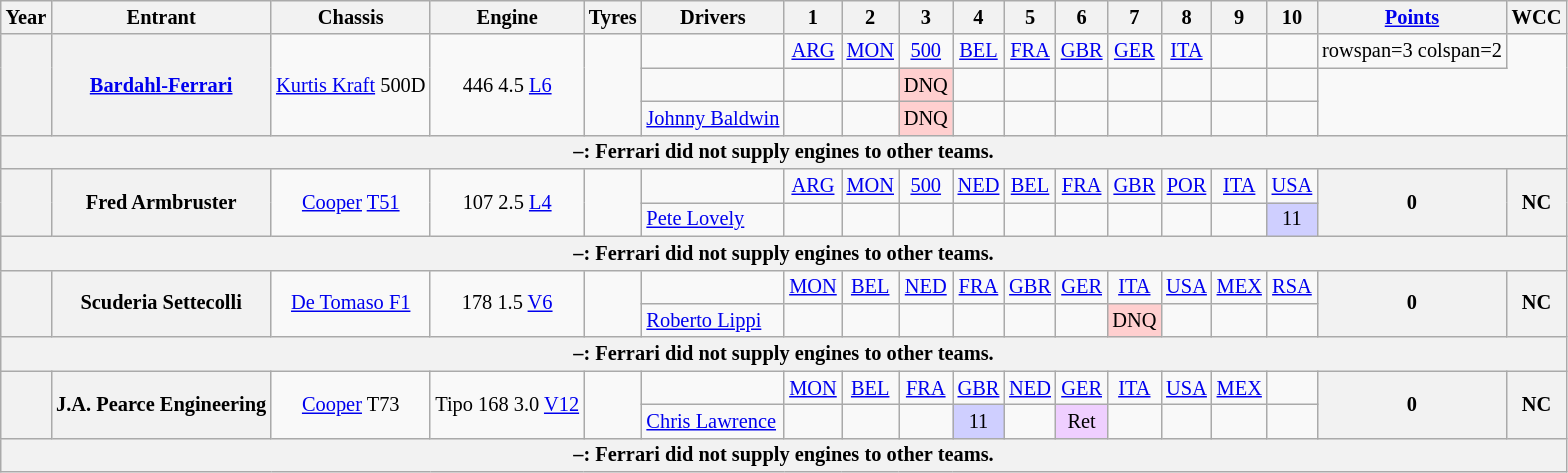<table class="wikitable" style="text-align:center; font-size:85%">
<tr>
<th>Year</th>
<th>Entrant</th>
<th>Chassis</th>
<th>Engine</th>
<th>Tyres</th>
<th>Drivers</th>
<th>1</th>
<th>2</th>
<th>3</th>
<th>4</th>
<th>5</th>
<th>6</th>
<th>7</th>
<th>8</th>
<th>9</th>
<th>10</th>
<th><a href='#'>Points</a></th>
<th>WCC</th>
</tr>
<tr>
<th rowspan=3></th>
<th rowspan=3><a href='#'>Bardahl-Ferrari</a></th>
<td rowspan=3><a href='#'>Kurtis Kraft</a> 500D</td>
<td rowspan=3>446 4.5 <a href='#'>L6</a></td>
<td rowspan=3></td>
<td></td>
<td><a href='#'>ARG</a></td>
<td><a href='#'>MON</a></td>
<td><a href='#'>500</a></td>
<td><a href='#'>BEL</a></td>
<td><a href='#'>FRA</a></td>
<td><a href='#'>GBR</a></td>
<td><a href='#'>GER</a></td>
<td><a href='#'>ITA</a></td>
<td></td>
<td></td>
<td>rowspan=3 colspan=2 </td>
</tr>
<tr>
<td align="left"></td>
<td></td>
<td></td>
<td style="background-color:#FFCFCF">DNQ</td>
<td></td>
<td></td>
<td></td>
<td></td>
<td></td>
<td></td>
<td></td>
</tr>
<tr>
<td align="left"> <a href='#'>Johnny Baldwin</a></td>
<td></td>
<td></td>
<td style="background-color:#FFCFCF">DNQ</td>
<td></td>
<td></td>
<td></td>
<td></td>
<td></td>
<td></td>
<td></td>
</tr>
<tr>
<th colspan="29">–: Ferrari did not supply engines to other teams.</th>
</tr>
<tr>
<th rowspan=2></th>
<th rowspan=2>Fred Armbruster</th>
<td rowspan=2><a href='#'>Cooper</a> <a href='#'>T51</a></td>
<td rowspan=2>107 2.5 <a href='#'>L4</a></td>
<td rowspan=2></td>
<td></td>
<td><a href='#'>ARG</a></td>
<td><a href='#'>MON</a></td>
<td><a href='#'>500</a></td>
<td><a href='#'>NED</a></td>
<td><a href='#'>BEL</a></td>
<td><a href='#'>FRA</a></td>
<td><a href='#'>GBR</a></td>
<td><a href='#'>POR</a></td>
<td><a href='#'>ITA</a></td>
<td><a href='#'>USA</a></td>
<th rowspan="2">0</th>
<th rowspan="2">NC</th>
</tr>
<tr>
<td align="left"> <a href='#'>Pete Lovely</a></td>
<td></td>
<td></td>
<td></td>
<td></td>
<td></td>
<td></td>
<td></td>
<td></td>
<td></td>
<td style="background-color:#CFCFFF">11</td>
</tr>
<tr>
<th colspan="29">–: Ferrari did not supply engines to other teams.</th>
</tr>
<tr>
<th rowspan="2"></th>
<th rowspan="2">Scuderia Settecolli</th>
<td rowspan="2"><a href='#'>De Tomaso F1</a></td>
<td rowspan="2">178 1.5 <a href='#'>V6</a></td>
<td rowspan="2"></td>
<td></td>
<td><a href='#'>MON</a></td>
<td><a href='#'>BEL</a></td>
<td><a href='#'>NED</a></td>
<td><a href='#'>FRA</a></td>
<td><a href='#'>GBR</a></td>
<td><a href='#'>GER</a></td>
<td><a href='#'>ITA</a></td>
<td><a href='#'>USA</a></td>
<td><a href='#'>MEX</a></td>
<td><a href='#'>RSA</a></td>
<th rowspan="2">0</th>
<th rowspan="2">NC</th>
</tr>
<tr>
<td align="left"> <a href='#'>Roberto Lippi</a></td>
<td></td>
<td></td>
<td></td>
<td></td>
<td></td>
<td></td>
<td style="background-color:#FFCFCF">DNQ</td>
<td></td>
<td></td>
<td></td>
</tr>
<tr>
<th colspan="29">–: Ferrari did not supply engines to other teams.</th>
</tr>
<tr>
<th rowspan="2"></th>
<th rowspan="2">J.A. Pearce Engineering</th>
<td rowspan="2"><a href='#'>Cooper</a> T73</td>
<td rowspan="2">Tipo 168 3.0 <a href='#'>V12</a></td>
<td rowspan="2"></td>
<td></td>
<td><a href='#'>MON</a></td>
<td><a href='#'>BEL</a></td>
<td><a href='#'>FRA</a></td>
<td><a href='#'>GBR</a></td>
<td><a href='#'>NED</a></td>
<td><a href='#'>GER</a></td>
<td><a href='#'>ITA</a></td>
<td><a href='#'>USA</a></td>
<td><a href='#'>MEX</a></td>
<td></td>
<th rowspan="2">0</th>
<th rowspan="2">NC</th>
</tr>
<tr>
<td align="left"> <a href='#'>Chris Lawrence</a></td>
<td></td>
<td></td>
<td></td>
<td style="background-color:#CFCFFF">11</td>
<td></td>
<td style="background-color:#EFCFFF">Ret</td>
<td></td>
<td></td>
<td></td>
<td></td>
</tr>
<tr>
<th colspan="29">–: Ferrari did not supply engines to other teams.</th>
</tr>
</table>
